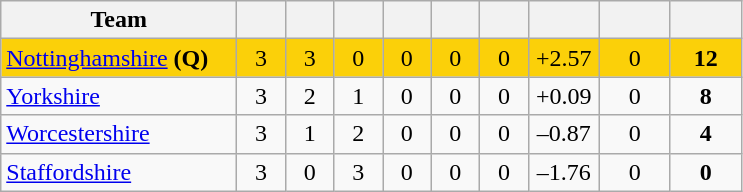<table class="wikitable" style="text-align:center">
<tr>
<th width="150">Team</th>
<th width="25"></th>
<th width="25"></th>
<th width="25"></th>
<th width="25"></th>
<th width="25"></th>
<th width="25"></th>
<th width="40"></th>
<th width="40"></th>
<th width="40"></th>
</tr>
<tr style="background:#fbd009">
<td style="text-align:left"><a href='#'>Nottinghamshire</a> <strong>(Q)</strong></td>
<td>3</td>
<td>3</td>
<td>0</td>
<td>0</td>
<td>0</td>
<td>0</td>
<td>+2.57</td>
<td>0</td>
<td><strong>12</strong></td>
</tr>
<tr>
<td style="text-align:left"><a href='#'>Yorkshire</a></td>
<td>3</td>
<td>2</td>
<td>1</td>
<td>0</td>
<td>0</td>
<td>0</td>
<td>+0.09</td>
<td>0</td>
<td><strong>8</strong></td>
</tr>
<tr>
<td style="text-align:left"><a href='#'>Worcestershire</a></td>
<td>3</td>
<td>1</td>
<td>2</td>
<td>0</td>
<td>0</td>
<td>0</td>
<td>–0.87</td>
<td>0</td>
<td><strong>4</strong></td>
</tr>
<tr>
<td style="text-align:left"><a href='#'>Staffordshire</a></td>
<td>3</td>
<td>0</td>
<td>3</td>
<td>0</td>
<td>0</td>
<td>0</td>
<td>–1.76</td>
<td>0</td>
<td><strong>0</strong></td>
</tr>
</table>
